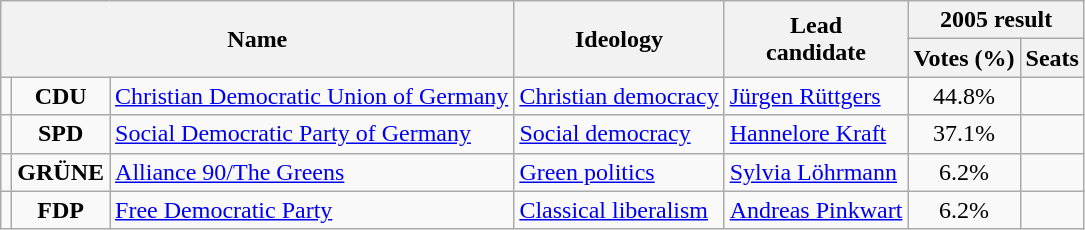<table class="wikitable">
<tr>
<th rowspan=2 colspan=3>Name</th>
<th rowspan=2>Ideology</th>
<th rowspan=2>Lead<br>candidate</th>
<th colspan=2>2005 result</th>
</tr>
<tr>
<th>Votes (%)</th>
<th>Seats</th>
</tr>
<tr>
<td bgcolor=></td>
<td align=center><strong>CDU</strong></td>
<td><a href='#'>Christian Democratic Union of Germany</a><br></td>
<td><a href='#'>Christian democracy</a></td>
<td><a href='#'>Jürgen Rüttgers</a></td>
<td align=center>44.8%</td>
<td></td>
</tr>
<tr>
<td bgcolor=></td>
<td align=center><strong>SPD</strong></td>
<td><a href='#'>Social Democratic Party of Germany</a><br></td>
<td><a href='#'>Social democracy</a></td>
<td><a href='#'>Hannelore Kraft</a></td>
<td align=center>37.1%</td>
<td></td>
</tr>
<tr>
<td bgcolor=></td>
<td align=center><strong>GRÜNE</strong></td>
<td><a href='#'>Alliance 90/The Greens</a><br></td>
<td><a href='#'>Green politics</a></td>
<td><a href='#'>Sylvia Löhrmann</a></td>
<td align=center>6.2%</td>
<td></td>
</tr>
<tr>
<td bgcolor=></td>
<td align=center><strong>FDP</strong></td>
<td><a href='#'>Free Democratic Party</a><br></td>
<td><a href='#'>Classical liberalism</a></td>
<td><a href='#'>Andreas Pinkwart</a></td>
<td align=center>6.2%</td>
<td></td>
</tr>
</table>
